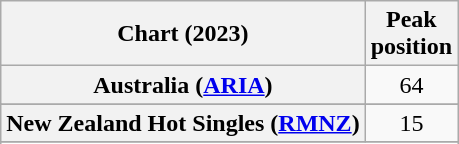<table class="wikitable sortable plainrowheaders" style="text-align:center">
<tr>
<th scope="col">Chart (2023)</th>
<th scope="col">Peak<br>position</th>
</tr>
<tr>
<th scope="row">Australia (<a href='#'>ARIA</a>)</th>
<td>64</td>
</tr>
<tr>
</tr>
<tr>
</tr>
<tr>
</tr>
<tr>
<th scope="row">New Zealand Hot Singles (<a href='#'>RMNZ</a>)</th>
<td>15</td>
</tr>
<tr>
</tr>
<tr>
</tr>
<tr>
</tr>
</table>
